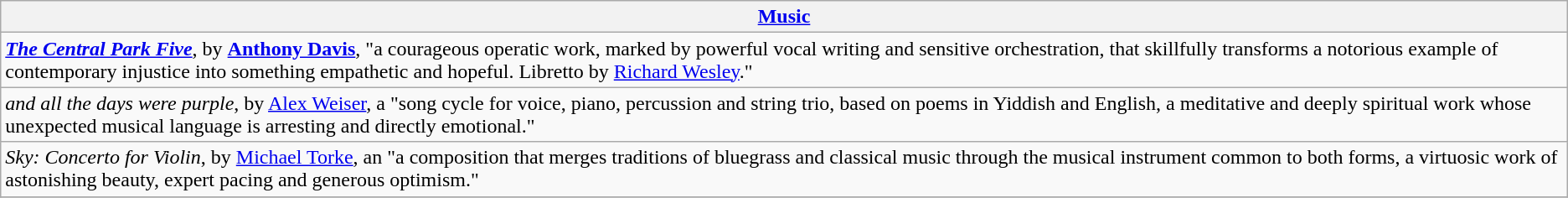<table class="wikitable" style="float:left; float:none;">
<tr>
<th><a href='#'>Music</a></th>
</tr>
<tr>
<td><strong><em><a href='#'>The Central Park Five</a></em></strong>, by <strong><a href='#'>Anthony Davis</a></strong>, "a courageous operatic work, marked by powerful vocal writing and sensitive orchestration, that skillfully transforms a notorious example of contemporary injustice into something empathetic and hopeful. Libretto by <a href='#'>Richard Wesley</a>."</td>
</tr>
<tr>
<td><em>and all the days were purple</em>, by <a href='#'>Alex Weiser</a>, a "song cycle for voice, piano, percussion and string trio, based on poems in Yiddish and English, a meditative and deeply spiritual work whose unexpected musical language is arresting and directly emotional."</td>
</tr>
<tr>
<td><em>Sky: Concerto for Violin</em>, by <a href='#'>Michael Torke</a>, an "a composition that merges traditions of bluegrass and classical music through the musical instrument common to both forms, a virtuosic work of astonishing beauty, expert pacing and generous optimism."</td>
</tr>
<tr>
</tr>
</table>
